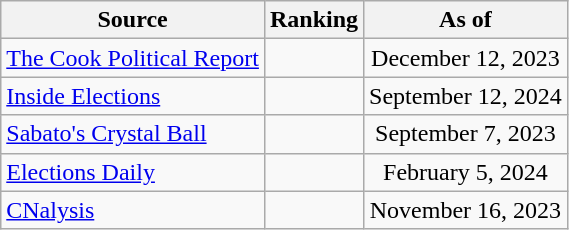<table class="wikitable" style="text-align:center">
<tr>
<th>Source</th>
<th>Ranking</th>
<th>As of</th>
</tr>
<tr>
<td align=left><a href='#'>The Cook Political Report</a></td>
<td></td>
<td>December 12, 2023</td>
</tr>
<tr>
<td align=left><a href='#'>Inside Elections</a></td>
<td></td>
<td>September 12, 2024</td>
</tr>
<tr>
<td align=left><a href='#'>Sabato's Crystal Ball</a></td>
<td></td>
<td>September 7, 2023</td>
</tr>
<tr>
<td align=left><a href='#'>Elections Daily</a></td>
<td></td>
<td>February 5, 2024</td>
</tr>
<tr>
<td align=left><a href='#'>CNalysis</a></td>
<td></td>
<td>November 16, 2023</td>
</tr>
</table>
